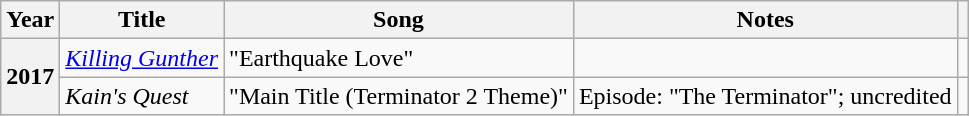<table class="wikitable plainrowheaders" style="margin-right: 0;">
<tr>
<th scope="col">Year</th>
<th scope="col">Title</th>
<th scope="col">Song</th>
<th scope="col">Notes</th>
<th scope="col"></th>
</tr>
<tr>
<th rowspan="2" scope="row">2017</th>
<td><em><a href='#'>Killing Gunther</a></em></td>
<td>"Earthquake Love"</td>
<td></td>
<td></td>
</tr>
<tr>
<td><em>Kain's Quest</em></td>
<td>"Main Title (Terminator 2 Theme)"</td>
<td>Episode: "The Terminator"; uncredited</td>
<td></td>
</tr>
</table>
